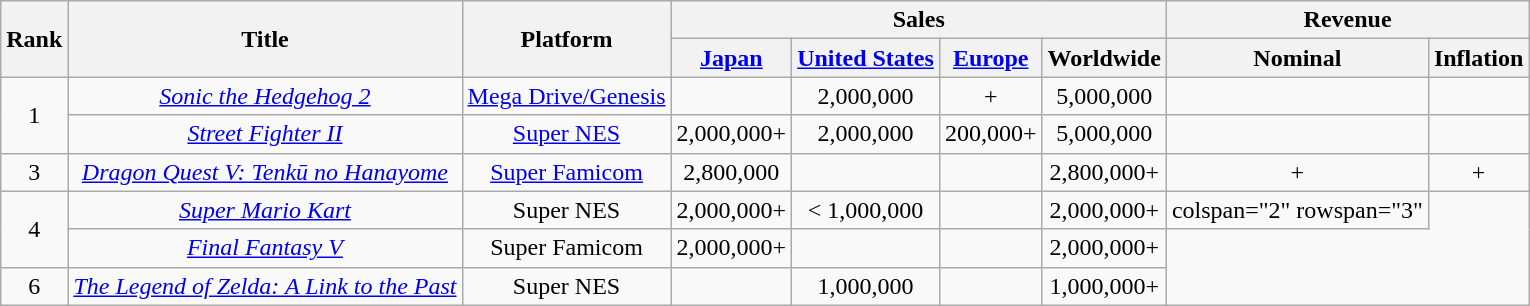<table class="wikitable sortable" style="text-align:center">
<tr>
<th rowspan="2">Rank</th>
<th rowspan="2">Title</th>
<th rowspan="2">Platform</th>
<th colspan="4">Sales</th>
<th colspan="2">Revenue</th>
</tr>
<tr>
<th><a href='#'>Japan</a></th>
<th><a href='#'>United States</a></th>
<th><a href='#'>Europe</a></th>
<th>Worldwide</th>
<th>Nominal</th>
<th>Inflation</th>
</tr>
<tr>
<td rowspan="2">1</td>
<td><em><a href='#'>Sonic the Hedgehog 2</a></em></td>
<td><a href='#'>Mega Drive/Genesis</a></td>
<td></td>
<td>2,000,000</td>
<td>+</td>
<td>5,000,000</td>
<td></td>
<td></td>
</tr>
<tr>
<td><em><a href='#'>Street Fighter II</a></em></td>
<td><a href='#'>Super NES</a></td>
<td>2,000,000+</td>
<td>2,000,000</td>
<td>200,000+</td>
<td>5,000,000</td>
<td></td>
<td></td>
</tr>
<tr>
<td>3</td>
<td><em><a href='#'>Dragon Quest V: Tenkū no Hanayome</a></em></td>
<td><a href='#'>Super Famicom</a></td>
<td>2,800,000</td>
<td></td>
<td></td>
<td>2,800,000+</td>
<td>+</td>
<td>+</td>
</tr>
<tr>
<td rowspan="2">4</td>
<td><em><a href='#'>Super Mario Kart</a></em></td>
<td>Super NES</td>
<td>2,000,000+</td>
<td>< 1,000,000</td>
<td></td>
<td>2,000,000+</td>
<td>colspan="2" rowspan="3" </td>
</tr>
<tr>
<td><em><a href='#'>Final Fantasy V</a></em></td>
<td>Super Famicom</td>
<td>2,000,000+</td>
<td></td>
<td></td>
<td>2,000,000+</td>
</tr>
<tr>
<td>6</td>
<td><em><a href='#'>The Legend of Zelda: A Link to the Past</a></em></td>
<td>Super NES</td>
<td></td>
<td>1,000,000</td>
<td></td>
<td>1,000,000+</td>
</tr>
</table>
